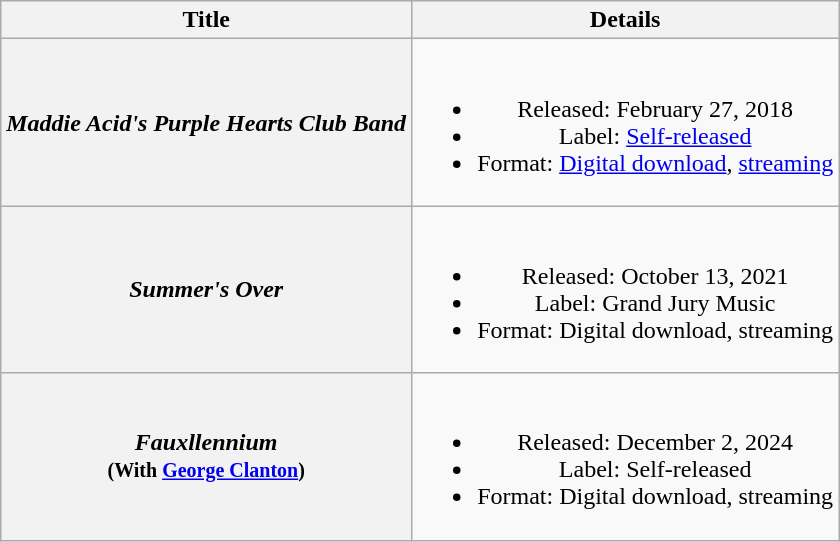<table class="wikitable plainrowheaders" style="text-align:center">
<tr>
<th scope="col">Title</th>
<th scope="col">Details</th>
</tr>
<tr>
<th scope="row"><em>Maddie Acid's Purple Hearts Club Band</em><br></th>
<td><br><ul><li>Released: February 27, 2018</li><li>Label: <a href='#'>Self-released</a></li><li>Format: <a href='#'>Digital download</a>, <a href='#'>streaming</a></li></ul></td>
</tr>
<tr>
<th scope="row"><em>Summer's Over</em><br></th>
<td><br><ul><li>Released: October 13, 2021</li><li>Label: Grand Jury Music</li><li>Format: Digital download, streaming</li></ul></td>
</tr>
<tr>
<th scope="row"><em>Fauxllennium</em><br><small>(With <a href='#'>George Clanton</a>)</small></th>
<td><br><ul><li>Released: December 2, 2024</li><li>Label: Self-released</li><li>Format: Digital download, streaming</li></ul></td>
</tr>
</table>
